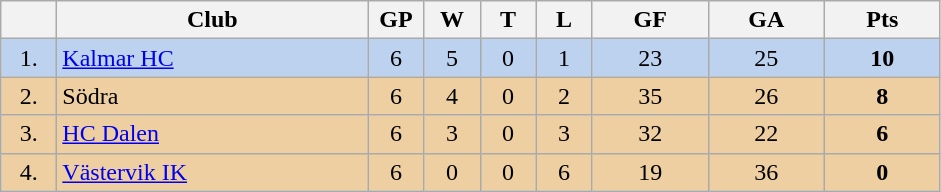<table class="wikitable">
<tr>
<th width="30"></th>
<th width="200">Club</th>
<th width="30">GP</th>
<th width="30">W</th>
<th width="30">T</th>
<th width="30">L</th>
<th width="70">GF</th>
<th width="70">GA</th>
<th width="70">Pts</th>
</tr>
<tr bgcolor="#BCD2EE" align="center">
<td>1.</td>
<td align="left"><a href='#'>Kalmar HC</a></td>
<td>6</td>
<td>5</td>
<td>0</td>
<td>1</td>
<td>23</td>
<td>25</td>
<td><strong>10</strong></td>
</tr>
<tr bgcolor="#EECFA1" align="center">
<td>2.</td>
<td align="left">Södra</td>
<td>6</td>
<td>4</td>
<td>0</td>
<td>2</td>
<td>35</td>
<td>26</td>
<td><strong>8</strong></td>
</tr>
<tr bgcolor="#EECFA1" align="center">
<td>3.</td>
<td align="left"><a href='#'>HC Dalen</a></td>
<td>6</td>
<td>3</td>
<td>0</td>
<td>3</td>
<td>32</td>
<td>22</td>
<td><strong>6</strong></td>
</tr>
<tr bgcolor="#EECFA1" align="center">
<td>4.</td>
<td align="left"><a href='#'>Västervik IK</a></td>
<td>6</td>
<td>0</td>
<td>0</td>
<td>6</td>
<td>19</td>
<td>36</td>
<td><strong>0</strong></td>
</tr>
</table>
